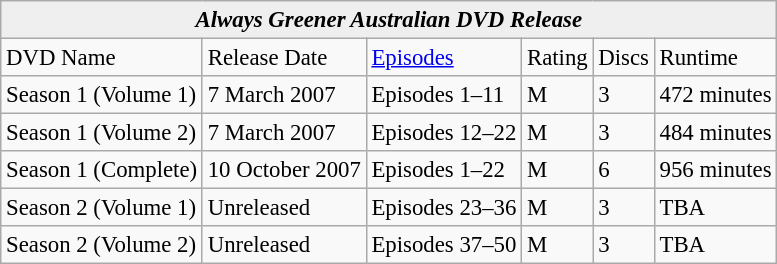<table class="wikitable" style="font-size: 95%;">
<tr style="background:#EFEFEF">
<td colspan="6" style="text-align:center;"><strong><em>Always Greener<em> Australian DVD Release<strong></td>
</tr>
<tr valign="top">
<td></strong>DVD Name<strong></td>
<td></strong>Release Date<strong></td>
<td></strong><a href='#'>Episodes</a><strong></td>
<td></strong>Rating<strong></td>
<td></strong>Discs<strong></td>
<td></strong>Runtime<strong></td>
</tr>
<tr>
<td>Season 1 (Volume 1)</td>
<td>7 March 2007</td>
<td>Episodes 1–11</td>
<td>M</td>
<td>3</td>
<td>472 minutes</td>
</tr>
<tr>
<td>Season 1 (Volume 2)</td>
<td>7 March 2007</td>
<td>Episodes 12–22</td>
<td>M</td>
<td>3</td>
<td>484 minutes</td>
</tr>
<tr>
<td>Season 1 (Complete)</td>
<td>10 October 2007</td>
<td>Episodes 1–22</td>
<td>M</td>
<td>6</td>
<td>956 minutes</td>
</tr>
<tr>
<td>Season 2 (Volume 1)</td>
<td>Unreleased</td>
<td>Episodes 23–36</td>
<td>M</td>
<td>3</td>
<td>TBA</td>
</tr>
<tr>
<td>Season 2 (Volume 2)</td>
<td>Unreleased</td>
<td>Episodes 37–50</td>
<td>M</td>
<td>3</td>
<td>TBA</td>
</tr>
</table>
